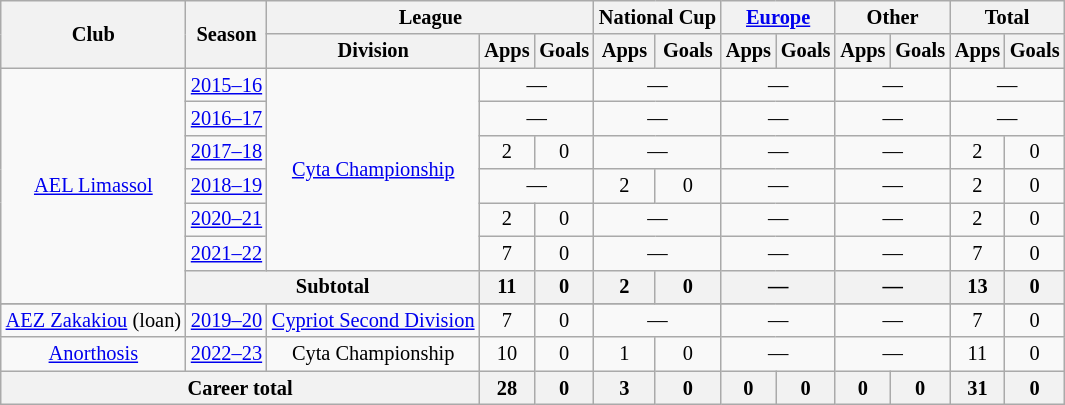<table class="wikitable" style="font-size:85%; text-align: center">
<tr>
<th rowspan=2>Club</th>
<th rowspan=2>Season</th>
<th colspan=3>League</th>
<th colspan=2>National Cup</th>
<th colspan=2><a href='#'>Europe</a></th>
<th colspan=2>Other</th>
<th colspan=2>Total</th>
</tr>
<tr>
<th>Division</th>
<th>Apps</th>
<th>Goals</th>
<th>Apps</th>
<th>Goals</th>
<th>Apps</th>
<th>Goals</th>
<th>Apps</th>
<th>Goals</th>
<th>Apps</th>
<th>Goals</th>
</tr>
<tr>
<td rowspan=7><a href='#'>AEL Limassol</a></td>
<td><a href='#'>2015–16</a></td>
<td rowspan="6"><a href='#'>Cyta Championship</a></td>
<td colspan="2">—</td>
<td colspan="2">—</td>
<td colspan="2">—</td>
<td colspan="2">—</td>
<td colspan="2">—</td>
</tr>
<tr>
<td><a href='#'>2016–17</a></td>
<td colspan="2">—</td>
<td colspan="2">—</td>
<td colspan="2">—</td>
<td colspan="2">—</td>
<td colspan="2">—</td>
</tr>
<tr>
<td><a href='#'>2017–18</a></td>
<td>2</td>
<td>0</td>
<td colspan="2">—</td>
<td colspan="2">—</td>
<td colspan="2">—</td>
<td>2</td>
<td>0</td>
</tr>
<tr>
<td><a href='#'>2018–19</a></td>
<td colspan="2">—</td>
<td>2</td>
<td>0</td>
<td colspan="2">—</td>
<td colspan="2">—</td>
<td>2</td>
<td>0</td>
</tr>
<tr>
<td><a href='#'>2020–21</a></td>
<td>2</td>
<td>0</td>
<td colspan="2">—</td>
<td colspan="2">—</td>
<td colspan="2">—</td>
<td>2</td>
<td>0</td>
</tr>
<tr>
<td><a href='#'>2021–22</a></td>
<td>7</td>
<td>0</td>
<td colspan="2">—</td>
<td colspan="2">—</td>
<td colspan="2">—</td>
<td>7</td>
<td>0</td>
</tr>
<tr>
<th colspan="2">Subtotal</th>
<th>11</th>
<th>0</th>
<th>2</th>
<th>0</th>
<th colspan="2">—</th>
<th colspan="2">—</th>
<th>13</th>
<th>0</th>
</tr>
<tr>
</tr>
<tr>
<td rowspan="1"><a href='#'>AEZ Zakakiou</a> (loan)</td>
<td><a href='#'>2019–20</a></td>
<td rowspan="1"><a href='#'>Cypriot Second Division</a></td>
<td>7</td>
<td>0</td>
<td colspan="2">—</td>
<td colspan="2">—</td>
<td colspan="2">—</td>
<td>7</td>
<td>0</td>
</tr>
<tr>
<td rowspan="1"><a href='#'>Anorthosis</a></td>
<td><a href='#'>2022–23</a></td>
<td rowspan="1">Cyta Championship</td>
<td>10</td>
<td>0</td>
<td>1</td>
<td>0</td>
<td colspan="2">—</td>
<td colspan="2">—</td>
<td>11</td>
<td>0</td>
</tr>
<tr>
<th colspan="3">Career total</th>
<th>28</th>
<th>0</th>
<th>3</th>
<th>0</th>
<th>0</th>
<th>0</th>
<th>0</th>
<th>0</th>
<th>31</th>
<th>0</th>
</tr>
</table>
